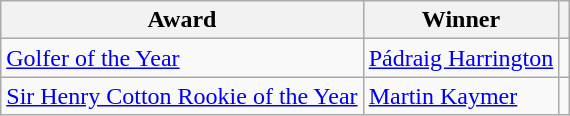<table class="wikitable">
<tr>
<th>Award</th>
<th>Winner</th>
<th></th>
</tr>
<tr>
<td><a href='#'>Golfer of the Year</a></td>
<td> <a href='#'>Pádraig Harrington</a></td>
<td></td>
</tr>
<tr>
<td><a href='#'>Sir Henry Cotton Rookie of the Year</a></td>
<td> <a href='#'>Martin Kaymer</a></td>
<td></td>
</tr>
</table>
